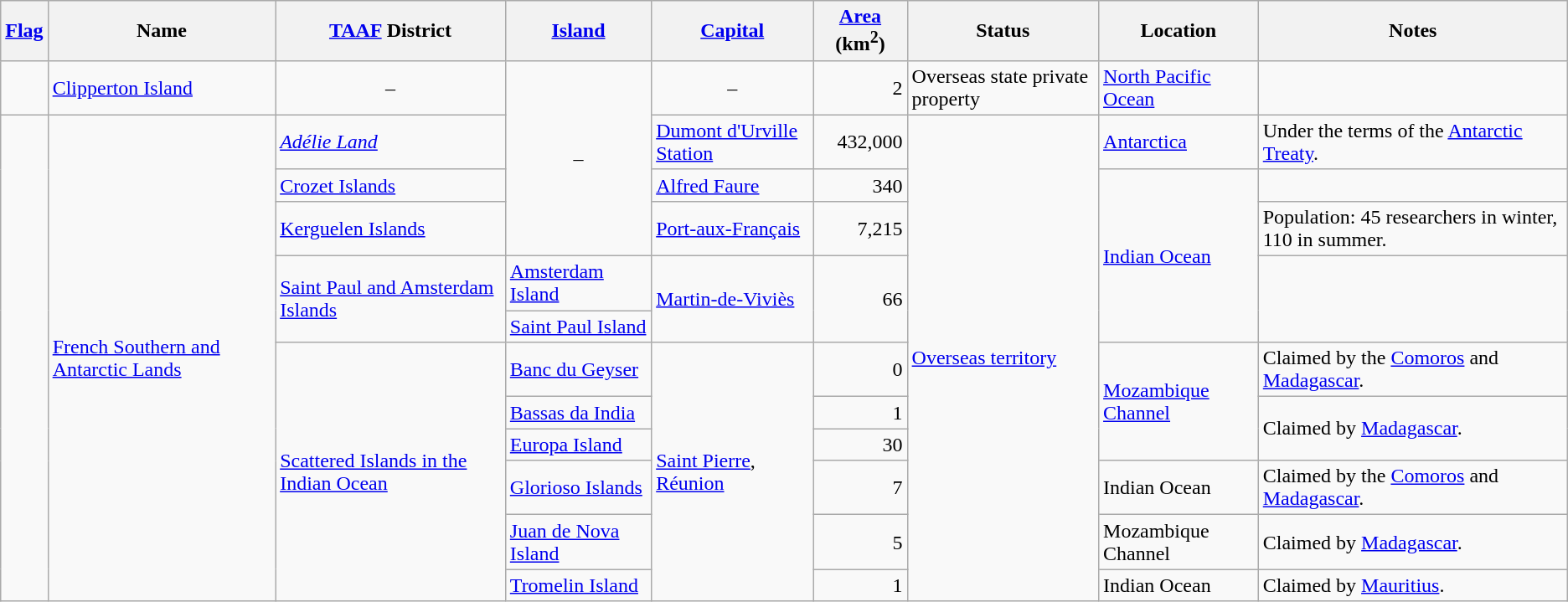<table class="wikitable">
<tr>
<th><a href='#'>Flag</a></th>
<th>Name</th>
<th><a href='#'>TAAF</a> District</th>
<th><a href='#'>Island</a></th>
<th><a href='#'>Capital</a></th>
<th><a href='#'>Area</a> (km<sup>2</sup>)</th>
<th>Status</th>
<th>Location</th>
<th>Notes</th>
</tr>
<tr>
<td></td>
<td><a href='#'>Clipperton Island</a></td>
<td align="center">–</td>
<td rowspan="4" align="center">–</td>
<td align="center">–</td>
<td align="right">2</td>
<td>Overseas state private property</td>
<td><a href='#'>North Pacific Ocean</a></td>
<td></td>
</tr>
<tr>
<td rowspan="11"></td>
<td rowspan="11"><a href='#'>French Southern and Antarctic Lands</a></td>
<td><em><a href='#'>Adélie Land</a></em></td>
<td><a href='#'>Dumont d'Urville Station</a></td>
<td align="right">432,000</td>
<td rowspan="11"><a href='#'>Overseas territory</a></td>
<td><a href='#'>Antarctica</a></td>
<td>Under the terms of the <a href='#'>Antarctic Treaty</a>.</td>
</tr>
<tr>
<td><a href='#'>Crozet Islands</a></td>
<td><a href='#'>Alfred Faure</a></td>
<td align="right">340</td>
<td rowspan="4"><a href='#'>Indian Ocean</a></td>
<td></td>
</tr>
<tr>
<td><a href='#'>Kerguelen Islands</a></td>
<td><a href='#'>Port-aux-Français</a></td>
<td align="right">7,215</td>
<td>Population: 45 researchers in winter, 110 in summer.</td>
</tr>
<tr>
<td rowspan="2"><a href='#'>Saint Paul and Amsterdam Islands</a></td>
<td><a href='#'>Amsterdam Island</a></td>
<td rowspan="2"><a href='#'>Martin-de-Viviès</a></td>
<td align="right" rowspan="2">66</td>
<td rowspan="2"></td>
</tr>
<tr>
<td><a href='#'>Saint Paul Island</a></td>
</tr>
<tr>
<td rowspan="6"><a href='#'>Scattered Islands in the Indian Ocean</a></td>
<td><a href='#'>Banc du Geyser</a></td>
<td rowspan="6"><a href='#'>Saint Pierre</a>, <a href='#'>Réunion</a></td>
<td align="right">0</td>
<td rowspan="3"><a href='#'>Mozambique Channel</a></td>
<td>Claimed by the <a href='#'>Comoros</a> and <a href='#'>Madagascar</a>.</td>
</tr>
<tr>
<td><a href='#'>Bassas da India</a></td>
<td align="right">1</td>
<td rowspan="2">Claimed by <a href='#'>Madagascar</a>.</td>
</tr>
<tr>
<td><a href='#'>Europa Island</a></td>
<td align="right">30</td>
</tr>
<tr>
<td><a href='#'>Glorioso Islands</a></td>
<td align="right">7</td>
<td>Indian Ocean</td>
<td>Claimed by the <a href='#'>Comoros</a> and <a href='#'>Madagascar</a>.</td>
</tr>
<tr>
<td><a href='#'>Juan de Nova Island</a></td>
<td align="right">5</td>
<td>Mozambique Channel</td>
<td>Claimed by <a href='#'>Madagascar</a>.</td>
</tr>
<tr>
<td><a href='#'>Tromelin Island</a></td>
<td align="right">1</td>
<td>Indian Ocean</td>
<td>Claimed by <a href='#'>Mauritius</a>.</td>
</tr>
</table>
